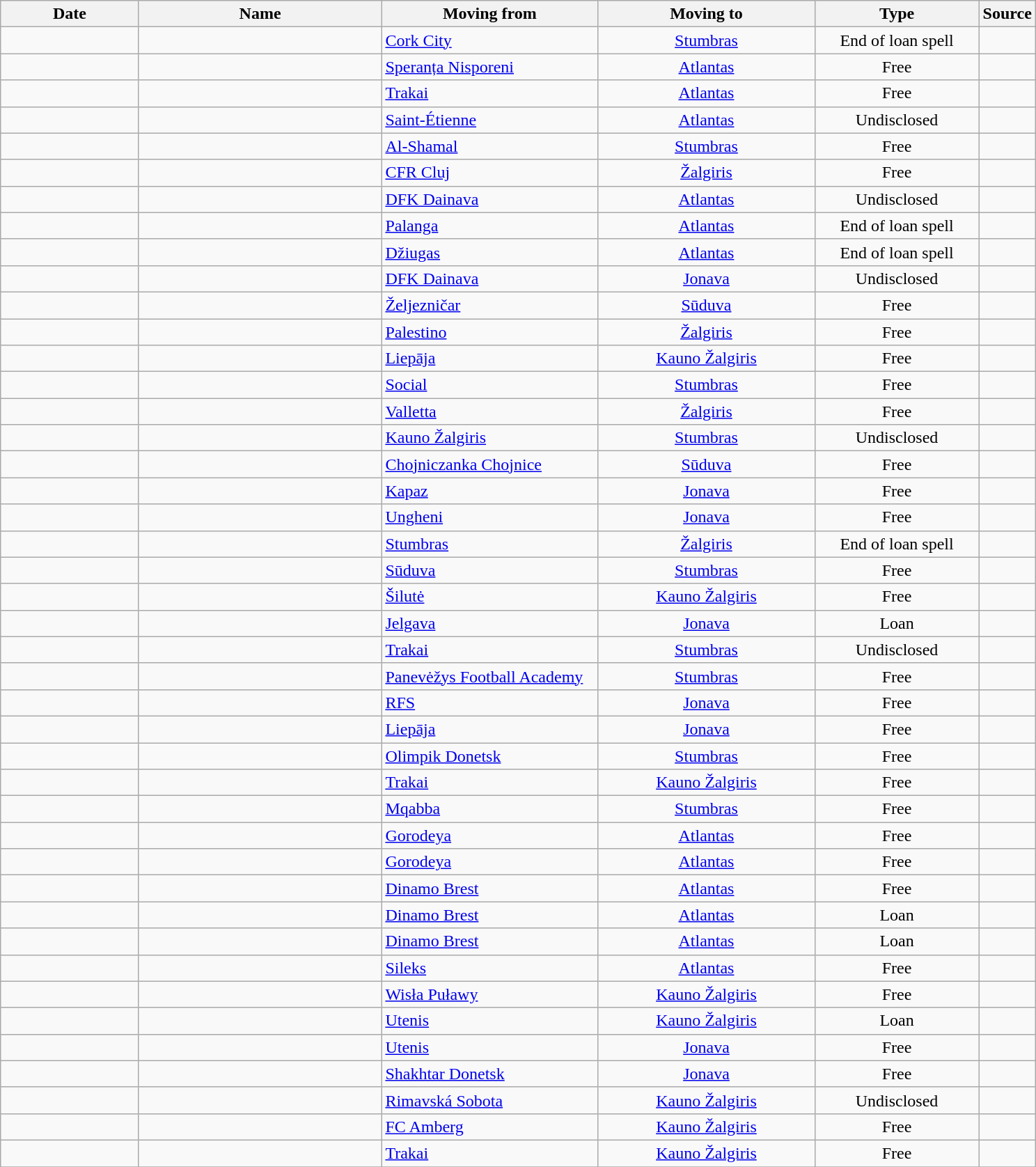<table class="wikitable sortable">
<tr>
<th style="width:125px;">Date</th>
<th style="width:225px;">Name</th>
<th style="width:200px;">Moving from</th>
<th style="width:200px;">Moving to</th>
<th style="width:150px;">Type</th>
<th style="width:20px;">Source</th>
</tr>
<tr>
<td align=center></td>
<td> </td>
<td> <a href='#'>Cork City</a></td>
<td align=center><a href='#'>Stumbras</a></td>
<td align=center>End of loan spell</td>
<td align=center></td>
</tr>
<tr>
<td align=center></td>
<td> </td>
<td> <a href='#'>Speranța Nisporeni</a></td>
<td align=center><a href='#'>Atlantas</a></td>
<td align=center>Free</td>
<td align=center></td>
</tr>
<tr>
<td align=center></td>
<td> </td>
<td><a href='#'>Trakai</a></td>
<td align=center><a href='#'>Atlantas</a></td>
<td align=center>Free</td>
<td align=center></td>
</tr>
<tr>
<td align=center></td>
<td> </td>
<td> <a href='#'>Saint-Étienne</a></td>
<td align=center><a href='#'>Atlantas</a></td>
<td align=center>Undisclosed</td>
<td align=center></td>
</tr>
<tr>
<td align=center></td>
<td> </td>
<td> <a href='#'>Al-Shamal</a></td>
<td align=center><a href='#'>Stumbras</a></td>
<td align=center>Free</td>
<td align=center></td>
</tr>
<tr>
<td align=center></td>
<td> </td>
<td> <a href='#'>CFR Cluj</a></td>
<td align=center><a href='#'>Žalgiris</a></td>
<td align=center>Free</td>
<td align=center></td>
</tr>
<tr>
<td align=center></td>
<td> </td>
<td><a href='#'>DFK Dainava</a></td>
<td align=center><a href='#'>Atlantas</a></td>
<td align=center>Undisclosed</td>
<td align=center></td>
</tr>
<tr>
<td align=center></td>
<td> </td>
<td><a href='#'>Palanga</a></td>
<td align=center><a href='#'>Atlantas</a></td>
<td align=center>End of loan spell</td>
<td align=center></td>
</tr>
<tr>
<td align=center></td>
<td> </td>
<td><a href='#'>Džiugas</a></td>
<td align=center><a href='#'>Atlantas</a></td>
<td align=center>End of loan spell</td>
<td align=center></td>
</tr>
<tr>
<td align=center></td>
<td> </td>
<td><a href='#'>DFK Dainava</a></td>
<td align=center><a href='#'>Jonava</a></td>
<td align=center>Undisclosed</td>
<td align=center></td>
</tr>
<tr>
<td align=center></td>
<td> </td>
<td> <a href='#'>Željezničar</a></td>
<td align=center><a href='#'>Sūduva</a></td>
<td align=center>Free</td>
<td align=center></td>
</tr>
<tr>
<td align=center></td>
<td> </td>
<td> <a href='#'>Palestino</a></td>
<td align=center><a href='#'>Žalgiris</a></td>
<td align=center>Free</td>
<td align=center></td>
</tr>
<tr>
<td align=center></td>
<td> </td>
<td> <a href='#'>Liepāja</a></td>
<td align=center><a href='#'>Kauno Žalgiris</a></td>
<td align=center>Free</td>
<td align=center></td>
</tr>
<tr>
<td align=center></td>
<td> </td>
<td> <a href='#'>Social</a></td>
<td align=center><a href='#'>Stumbras</a></td>
<td align=center>Free</td>
<td align=center></td>
</tr>
<tr>
<td align=center></td>
<td> </td>
<td> <a href='#'>Valletta</a></td>
<td align=center><a href='#'>Žalgiris</a></td>
<td align=center>Free</td>
<td align=center></td>
</tr>
<tr>
<td align=center></td>
<td> </td>
<td><a href='#'>Kauno Žalgiris</a></td>
<td align=center><a href='#'>Stumbras</a></td>
<td align=center>Undisclosed</td>
<td align=center></td>
</tr>
<tr>
<td align=center></td>
<td> </td>
<td> <a href='#'>Chojniczanka Chojnice</a></td>
<td align=center><a href='#'>Sūduva</a></td>
<td align=center>Free</td>
<td align=center></td>
</tr>
<tr>
<td align=center></td>
<td> </td>
<td> <a href='#'>Kapaz</a></td>
<td align=center><a href='#'>Jonava</a></td>
<td align=center>Free</td>
<td align=center></td>
</tr>
<tr>
<td align=center></td>
<td> </td>
<td> <a href='#'>Ungheni</a></td>
<td align=center><a href='#'>Jonava</a></td>
<td align=center>Free</td>
<td align=center></td>
</tr>
<tr>
<td align=center></td>
<td> </td>
<td><a href='#'>Stumbras</a></td>
<td align=center><a href='#'>Žalgiris</a></td>
<td align=center>End of loan spell</td>
<td align=center></td>
</tr>
<tr>
<td align=center></td>
<td> </td>
<td><a href='#'>Sūduva</a></td>
<td align=center><a href='#'>Stumbras</a></td>
<td align=center>Free</td>
<td align=center></td>
</tr>
<tr>
<td align=center></td>
<td> </td>
<td><a href='#'>Šilutė</a></td>
<td align=center><a href='#'>Kauno Žalgiris</a></td>
<td align=center>Free</td>
<td align=center></td>
</tr>
<tr>
<td align=center></td>
<td> </td>
<td> <a href='#'>Jelgava</a></td>
<td align=center><a href='#'>Jonava</a></td>
<td align=center>Loan</td>
<td align=center></td>
</tr>
<tr>
<td align=center></td>
<td> </td>
<td><a href='#'>Trakai</a></td>
<td align=center><a href='#'>Stumbras</a></td>
<td align=center>Undisclosed</td>
<td align=center></td>
</tr>
<tr>
<td align=center></td>
<td> </td>
<td><a href='#'>Panevėžys Football Academy</a></td>
<td align=center><a href='#'>Stumbras</a></td>
<td align=center>Free</td>
<td align=center></td>
</tr>
<tr>
<td align=center></td>
<td> </td>
<td> <a href='#'>RFS</a></td>
<td align=center><a href='#'>Jonava</a></td>
<td align=center>Free</td>
<td align=center></td>
</tr>
<tr>
<td align=center></td>
<td> </td>
<td> <a href='#'>Liepāja</a></td>
<td align=center><a href='#'>Jonava</a></td>
<td align=center>Free</td>
<td align=center></td>
</tr>
<tr>
<td align=center></td>
<td> </td>
<td> <a href='#'>Olimpik Donetsk</a></td>
<td align=center><a href='#'>Stumbras</a></td>
<td align=center>Free</td>
<td align=center></td>
</tr>
<tr>
<td align=center></td>
<td> </td>
<td><a href='#'>Trakai</a></td>
<td align=center><a href='#'>Kauno Žalgiris</a></td>
<td align=center>Free</td>
<td align=center></td>
</tr>
<tr>
<td align=center></td>
<td> </td>
<td> <a href='#'>Mqabba</a></td>
<td align=center><a href='#'>Stumbras</a></td>
<td align=center>Free</td>
<td align=center></td>
</tr>
<tr>
<td align=center></td>
<td> </td>
<td> <a href='#'>Gorodeya</a></td>
<td align=center><a href='#'>Atlantas</a></td>
<td align=center>Free</td>
<td align=center></td>
</tr>
<tr>
<td align=center></td>
<td> </td>
<td> <a href='#'>Gorodeya</a></td>
<td align=center><a href='#'>Atlantas</a></td>
<td align=center>Free</td>
<td align=center></td>
</tr>
<tr>
<td align=center></td>
<td> </td>
<td> <a href='#'>Dinamo Brest</a></td>
<td align=center><a href='#'>Atlantas</a></td>
<td align=center>Free</td>
<td align=center></td>
</tr>
<tr>
<td align=center></td>
<td> </td>
<td> <a href='#'>Dinamo Brest</a></td>
<td align=center><a href='#'>Atlantas</a></td>
<td align=center>Loan</td>
<td align=center></td>
</tr>
<tr>
<td align=center></td>
<td> </td>
<td> <a href='#'>Dinamo Brest</a></td>
<td align=center><a href='#'>Atlantas</a></td>
<td align=center>Loan</td>
<td align=center></td>
</tr>
<tr>
<td align=center></td>
<td> </td>
<td> <a href='#'>Sileks</a></td>
<td align=center><a href='#'>Atlantas</a></td>
<td align=center>Free</td>
<td align=center></td>
</tr>
<tr>
<td align=center></td>
<td> </td>
<td> <a href='#'>Wisła Puławy</a></td>
<td align=center><a href='#'>Kauno Žalgiris</a></td>
<td align=center>Free</td>
<td align=center></td>
</tr>
<tr>
<td align=center></td>
<td> </td>
<td><a href='#'>Utenis</a></td>
<td align=center><a href='#'>Kauno Žalgiris</a></td>
<td align=center>Loan</td>
<td align=center></td>
</tr>
<tr>
<td align=center></td>
<td> </td>
<td><a href='#'>Utenis</a></td>
<td align=center><a href='#'>Jonava</a></td>
<td align=center>Free</td>
<td align=center></td>
</tr>
<tr>
<td align=center></td>
<td> </td>
<td> <a href='#'>Shakhtar Donetsk</a></td>
<td align=center><a href='#'>Jonava</a></td>
<td align=center>Free</td>
<td align=center></td>
</tr>
<tr>
<td align=center></td>
<td> </td>
<td> <a href='#'>Rimavská Sobota</a></td>
<td align=center><a href='#'>Kauno Žalgiris</a></td>
<td align=center>Undisclosed</td>
<td align=center></td>
</tr>
<tr>
<td align=center></td>
<td> </td>
<td> <a href='#'>FC Amberg</a></td>
<td align=center><a href='#'>Kauno Žalgiris</a></td>
<td align=center>Free</td>
<td align=center></td>
</tr>
<tr>
<td align=center></td>
<td> </td>
<td><a href='#'>Trakai</a></td>
<td align=center><a href='#'>Kauno Žalgiris</a></td>
<td align=center>Free</td>
<td align=center></td>
</tr>
<tr>
</tr>
</table>
